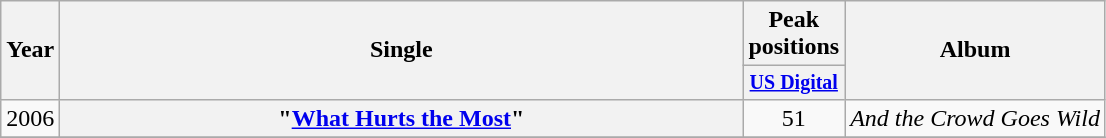<table class="wikitable plainrowheaders" style="text-align:center;">
<tr>
<th rowspan="2">Year</th>
<th rowspan="2" style="width:28em;">Single</th>
<th colspan="1">Peak positions</th>
<th rowspan="2">Album</th>
</tr>
<tr style="font-size:smaller;">
<th width="60"><a href='#'>US Digital</a><br></th>
</tr>
<tr>
<td>2006</td>
<th scope="row">"<a href='#'>What Hurts the Most</a>"</th>
<td>51</td>
<td align="left"><em>And the Crowd Goes Wild</em></td>
</tr>
<tr>
</tr>
</table>
